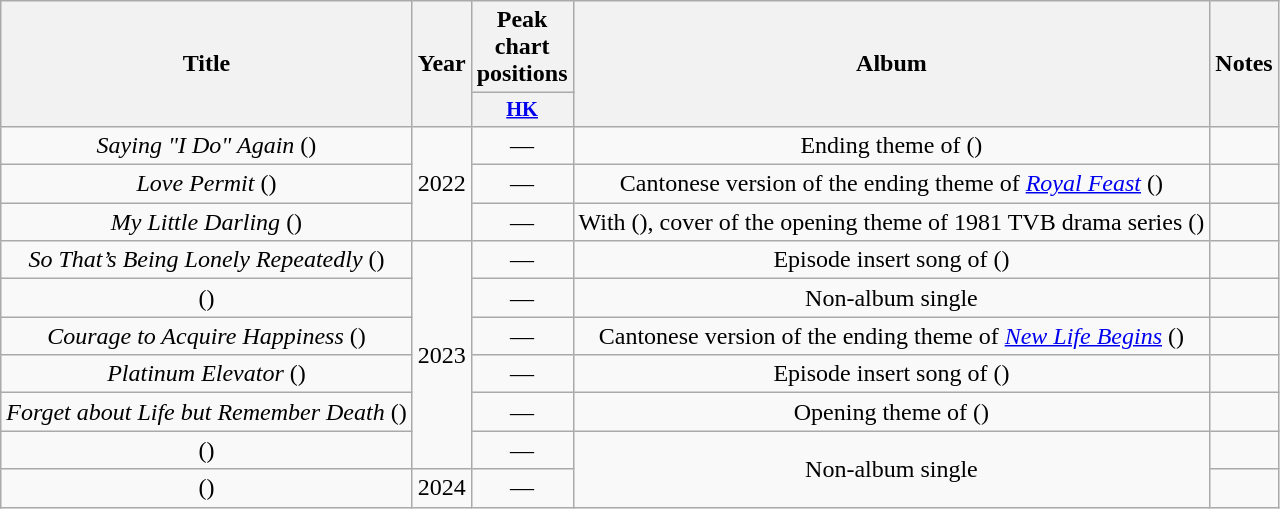<table class="wikitable plainrowheaders" style="text-align:center;">
<tr>
<th rowspan="2">Title</th>
<th rowspan="2">Year</th>
<th>Peak chart positions</th>
<th rowspan="2">Album</th>
<th rowspan="2">Notes</th>
</tr>
<tr>
<th scope="col" style="width:2.5em;font-size:85%"><a href='#'>HK</a><br></th>
</tr>
<tr>
<td><em>Saying "I Do" Again</em> ()</td>
<td rowspan="3">2022</td>
<td>—</td>
<td>Ending theme of <em></em> ()</td>
<td></td>
</tr>
<tr>
<td><em>Love Permit</em> ()</td>
<td>—</td>
<td>Cantonese version of the ending theme of <em><a href='#'>Royal Feast</a></em> ()</td>
<td></td>
</tr>
<tr>
<td><em>My Little Darling</em> ()</td>
<td>—</td>
<td>With  (), cover of the opening theme of 1981 TVB drama series <em></em> ()</td>
<td></td>
</tr>
<tr>
<td><em>So That’s Being Lonely Repeatedly</em> ()</td>
<td rowspan="6">2023</td>
<td>—</td>
<td>Episode insert song of <em></em> ()</td>
<td></td>
</tr>
<tr>
<td><em></em> ()</td>
<td>—</td>
<td>Non-album single</td>
<td></td>
</tr>
<tr>
<td><em>Courage to Acquire Happiness</em> ()</td>
<td>—</td>
<td>Cantonese version of the ending theme of <em><a href='#'>New Life Begins</a></em> ()</td>
<td></td>
</tr>
<tr>
<td><em>Platinum Elevator</em> ()</td>
<td>—</td>
<td>Episode insert song of <em></em> ()</td>
<td></td>
</tr>
<tr>
<td><em>Forget about Life but Remember Death</em> ()</td>
<td>—</td>
<td>Opening theme of <em></em> ()</td>
<td></td>
</tr>
<tr>
<td><em></em> ()</td>
<td>—</td>
<td rowspan=2>Non-album single</td>
<td></td>
</tr>
<tr>
<td><em></em> ()</td>
<td>2024</td>
<td>—</td>
<td></td>
</tr>
</table>
